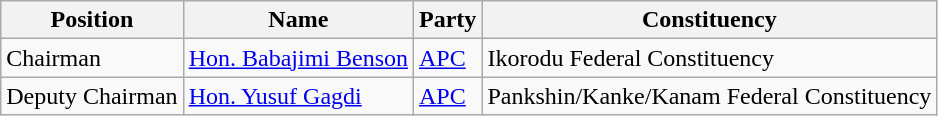<table class="wikitable">
<tr>
<th>Position</th>
<th>Name</th>
<th>Party</th>
<th>Constituency</th>
</tr>
<tr>
<td>Chairman</td>
<td><a href='#'>Hon. Babajimi Benson</a></td>
<td><a href='#'>APC</a></td>
<td>Ikorodu Federal Constituency</td>
</tr>
<tr>
<td>Deputy Chairman</td>
<td><a href='#'>Hon. Yusuf Gagdi</a></td>
<td><a href='#'>APC</a></td>
<td>Pankshin/Kanke/Kanam Federal Constituency</td>
</tr>
</table>
